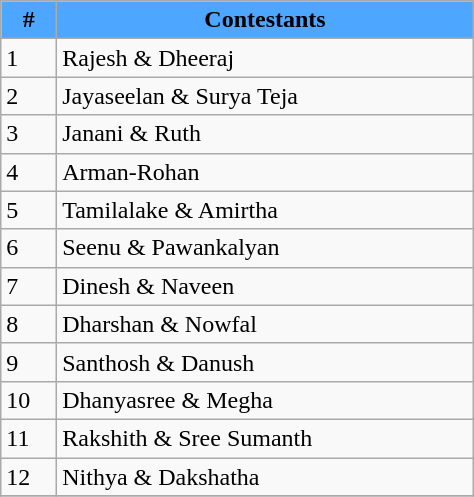<table class="wikitable" width="25%">
<tr>
<th scope="col" style ="background: #4da6ff;"style="background: #8FBC8F ;color:black">#</th>
<th scope="col" style ="background: #4da6ff;"style="background: #8FBC8F ;color:black">Contestants</th>
</tr>
<tr>
<td>1</td>
<td>Rajesh & Dheeraj</td>
</tr>
<tr>
<td>2</td>
<td>Jayaseelan & Surya Teja</td>
</tr>
<tr>
<td>3</td>
<td>Janani & Ruth</td>
</tr>
<tr>
<td>4</td>
<td>Arman-Rohan</td>
</tr>
<tr>
<td>5</td>
<td>Tamilalake & Amirtha</td>
</tr>
<tr>
<td>6</td>
<td>Seenu & Pawankalyan</td>
</tr>
<tr>
<td>7</td>
<td>Dinesh & Naveen</td>
</tr>
<tr>
<td>8</td>
<td>Dharshan & Nowfal</td>
</tr>
<tr>
<td>9</td>
<td>Santhosh & Danush</td>
</tr>
<tr>
<td>10</td>
<td>Dhanyasree & Megha</td>
</tr>
<tr>
<td>11</td>
<td>Rakshith & Sree Sumanth</td>
</tr>
<tr>
<td>12</td>
<td>Nithya & Dakshatha</td>
</tr>
<tr>
</tr>
</table>
